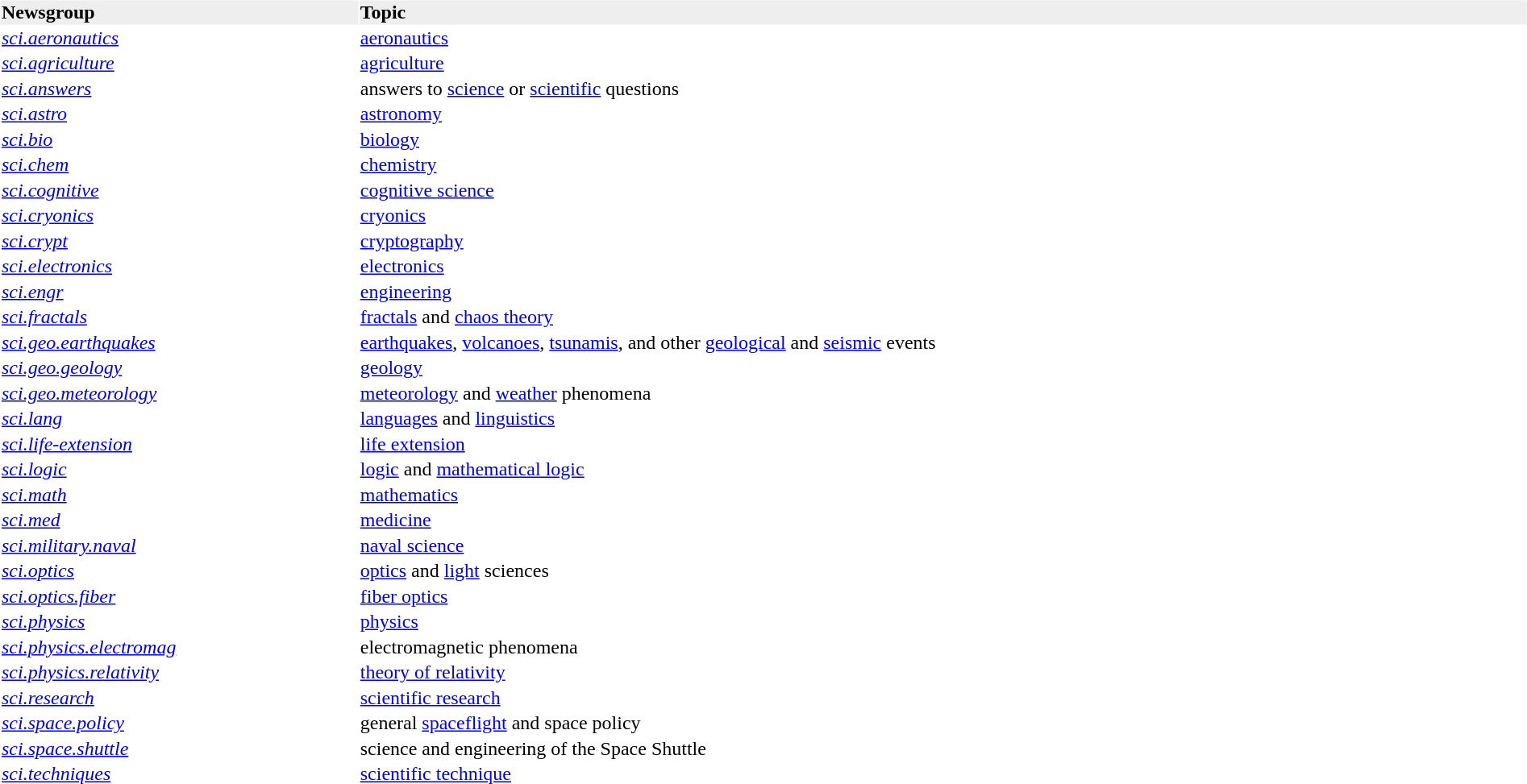<table cellspacing="1" cellpadding="1" border="0" width="100%">
<tr bgcolor="#EEEEEE">
<td><strong>Newsgroup</strong></td>
<td><strong>Topic</strong></td>
</tr>
<tr>
<td><em><a href='#'>sci.aeronautics</a></em></td>
<td><a href='#'>aeronautics</a></td>
</tr>
<tr>
<td><em><a href='#'>sci.agriculture</a></em></td>
<td><a href='#'>agriculture</a></td>
</tr>
<tr>
<td><em><a href='#'>sci.answers</a></em></td>
<td>answers to <a href='#'>science</a> or <a href='#'>scientific</a> questions</td>
</tr>
<tr>
<td><em><a href='#'>sci.astro</a></em></td>
<td><a href='#'>astronomy</a></td>
</tr>
<tr>
<td><em><a href='#'>sci.bio</a></em></td>
<td><a href='#'>biology</a></td>
</tr>
<tr>
<td><em><a href='#'>sci.chem</a></em></td>
<td><a href='#'>chemistry</a></td>
</tr>
<tr>
<td><em><a href='#'>sci.cognitive</a></em></td>
<td><a href='#'>cognitive science</a></td>
</tr>
<tr>
<td><em><a href='#'>sci.cryonics</a></em></td>
<td><a href='#'>cryonics</a></td>
</tr>
<tr>
<td><em><a href='#'>sci.crypt</a></em></td>
<td><a href='#'>cryptography</a></td>
</tr>
<tr>
<td><em><a href='#'>sci.electronics</a></em></td>
<td><a href='#'>electronics</a></td>
</tr>
<tr>
<td><em><a href='#'>sci.engr</a></em></td>
<td><a href='#'>engineering</a></td>
</tr>
<tr>
<td><em><a href='#'>sci.fractals</a></em></td>
<td><a href='#'>fractals</a> and <a href='#'>chaos theory</a></td>
</tr>
<tr>
<td><em><a href='#'>sci.geo.earthquakes</a></em></td>
<td><a href='#'>earthquakes</a>, <a href='#'>volcanoes</a>, <a href='#'>tsunamis</a>, and other <a href='#'>geological</a> and <a href='#'>seismic</a> events</td>
</tr>
<tr>
<td><em><a href='#'>sci.geo.geology</a></em></td>
<td><a href='#'>geology</a></td>
</tr>
<tr>
<td><em><a href='#'>sci.geo.meteorology</a></em></td>
<td><a href='#'>meteorology</a> and <a href='#'>weather</a> phenomena</td>
</tr>
<tr>
<td><em><a href='#'>sci.lang</a></em></td>
<td><a href='#'>languages</a> and <a href='#'>linguistics</a></td>
</tr>
<tr>
<td><em><a href='#'>sci.life-extension</a></em></td>
<td><a href='#'>life extension</a></td>
</tr>
<tr>
<td><em><a href='#'>sci.logic</a></em></td>
<td><a href='#'>logic</a> and <a href='#'>mathematical logic</a></td>
</tr>
<tr>
<td><em><a href='#'>sci.math</a></em></td>
<td><a href='#'>mathematics</a></td>
</tr>
<tr>
<td><em><a href='#'>sci.med</a></em></td>
<td><a href='#'>medicine</a></td>
</tr>
<tr>
<td><em><a href='#'>sci.military.naval</a></em></td>
<td><a href='#'>naval science</a></td>
</tr>
<tr>
<td><em><a href='#'>sci.optics</a></em></td>
<td><a href='#'>optics</a> and <a href='#'>light</a> sciences</td>
</tr>
<tr>
<td><em><a href='#'>sci.optics.fiber</a></em></td>
<td><a href='#'>fiber optics</a></td>
</tr>
<tr>
<td><em><a href='#'>sci.physics</a></em></td>
<td><a href='#'>physics</a></td>
</tr>
<tr>
<td><em><a href='#'>sci.physics.electromag</a></em></td>
<td>electromagnetic phenomena</td>
</tr>
<tr>
<td><em><a href='#'>sci.physics.relativity</a></em></td>
<td><a href='#'>theory of relativity</a></td>
</tr>
<tr>
<td><em><a href='#'>sci.research</a></em></td>
<td><a href='#'>scientific research</a></td>
</tr>
<tr>
<td><em><a href='#'>sci.space.policy</a></em></td>
<td>general <a href='#'>spaceflight</a> and space policy</td>
</tr>
<tr>
<td><em><a href='#'>sci.space.shuttle</a></em></td>
<td>science and engineering of the Space Shuttle</td>
</tr>
<tr>
<td><em><a href='#'>sci.techniques</a></em></td>
<td><a href='#'>scientific technique</a></td>
</tr>
<tr>
</tr>
</table>
